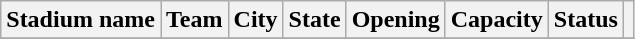<table class="wikitable sortable plainrowheaders">
<tr>
<th scope="col">Stadium name</th>
<th scope="col">Team</th>
<th scope="col">City</th>
<th scope="col">State</th>
<th scope="col">Opening</th>
<th scope="col">Capacity</th>
<th scope="col">Status</th>
<th scope="col" class="unsortable"></th>
</tr>
<tr>
</tr>
</table>
